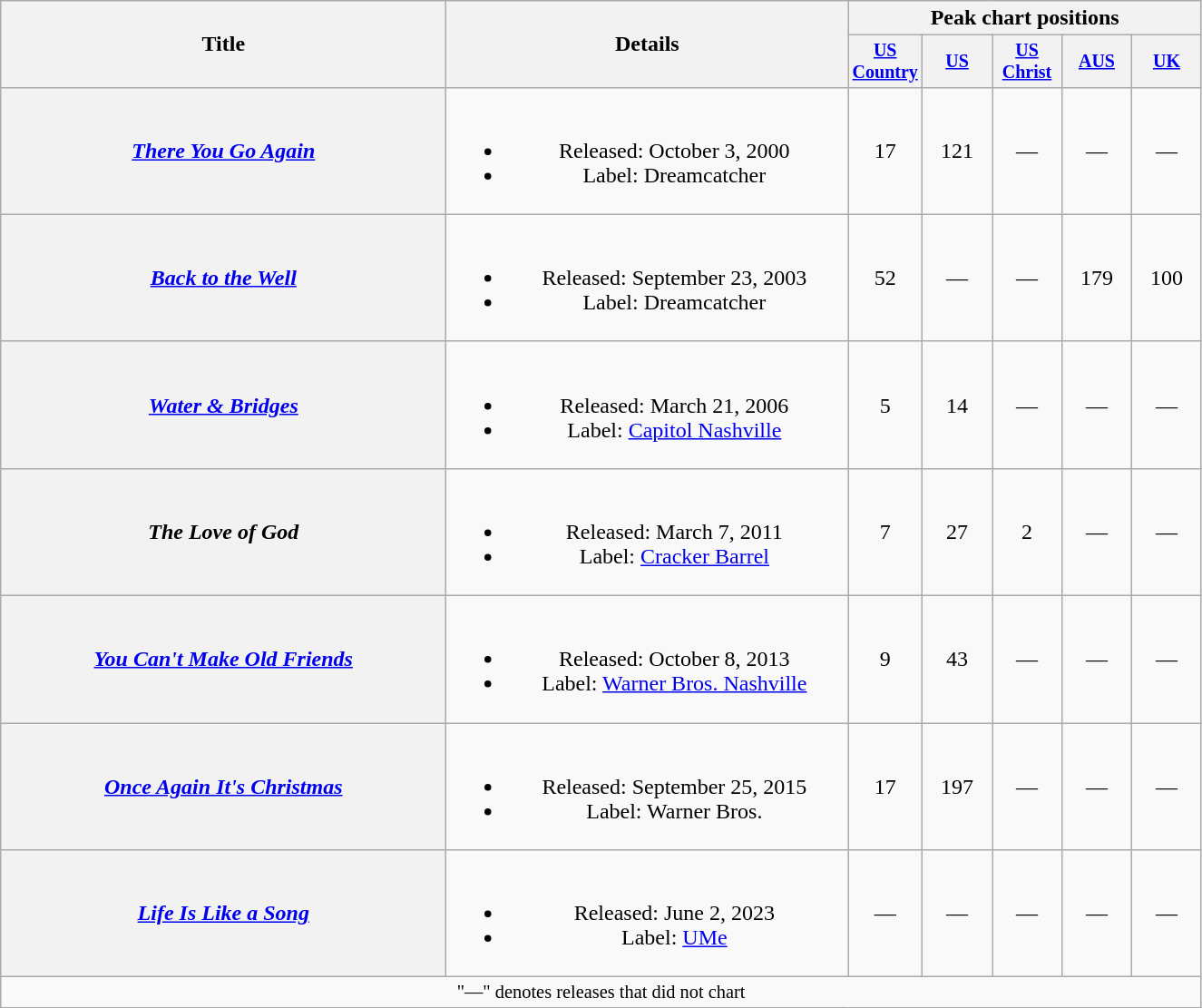<table class="wikitable plainrowheaders" style="text-align:center;">
<tr>
<th rowspan="2" style="width:20em;">Title</th>
<th rowspan="2" style="width:18em;">Details</th>
<th colspan="5">Peak chart positions<br></th>
</tr>
<tr style="font-size:smaller;">
<th width="45"><a href='#'>US Country</a><br></th>
<th width="45"><a href='#'>US</a><br></th>
<th width="45"><a href='#'>US Christ</a><br></th>
<th width="45"><a href='#'>AUS</a><br></th>
<th width="45"><a href='#'>UK</a><br></th>
</tr>
<tr>
<th scope="row"><em><a href='#'>There You Go Again</a></em></th>
<td><br><ul><li>Released: October 3, 2000</li><li>Label: Dreamcatcher</li></ul></td>
<td>17</td>
<td>121</td>
<td>—</td>
<td>—</td>
<td>—</td>
</tr>
<tr>
<th scope="row"><em><a href='#'>Back to the Well</a></em></th>
<td><br><ul><li>Released: September 23, 2003</li><li>Label: Dreamcatcher</li></ul></td>
<td>52</td>
<td>—</td>
<td>—</td>
<td>179</td>
<td>100</td>
</tr>
<tr>
<th scope="row"><em><a href='#'>Water & Bridges</a></em></th>
<td><br><ul><li>Released: March 21, 2006</li><li>Label: <a href='#'>Capitol Nashville</a></li></ul></td>
<td>5</td>
<td>14</td>
<td>—</td>
<td>—</td>
<td>—</td>
</tr>
<tr>
<th scope="row"><em>The Love of God</em></th>
<td><br><ul><li>Released: March 7, 2011</li><li>Label: <a href='#'>Cracker Barrel</a></li></ul></td>
<td>7</td>
<td>27</td>
<td>2</td>
<td>—</td>
<td>—</td>
</tr>
<tr>
<th scope="row"><em><a href='#'>You Can't Make Old Friends</a></em></th>
<td><br><ul><li>Released: October 8, 2013</li><li>Label: <a href='#'>Warner Bros. Nashville</a></li></ul></td>
<td>9</td>
<td>43</td>
<td>—</td>
<td>—</td>
<td>—</td>
</tr>
<tr>
<th scope="row"><em><a href='#'>Once Again It's Christmas</a></em></th>
<td><br><ul><li>Released: September 25, 2015</li><li>Label: Warner Bros.</li></ul></td>
<td>17</td>
<td>197</td>
<td>—</td>
<td>—</td>
<td>—</td>
</tr>
<tr>
<th scope="row"><em><a href='#'>Life Is Like a Song</a></em></th>
<td><br><ul><li>Released: June 2, 2023</li><li>Label: <a href='#'>UMe</a></li></ul></td>
<td>—</td>
<td>—</td>
<td>—</td>
<td>—</td>
<td>—</td>
</tr>
<tr>
<td colspan="7" style="font-size:85%">"—" denotes releases that did not chart</td>
</tr>
</table>
